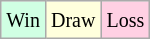<table class="wikitable">
<tr>
<td style="background-color: #d0ffe3;"><small>Win</small></td>
<td style="background-color: #ffffdd;"><small>Draw</small></td>
<td style="background-color: #ffd0e3;"><small>Loss</small></td>
</tr>
</table>
